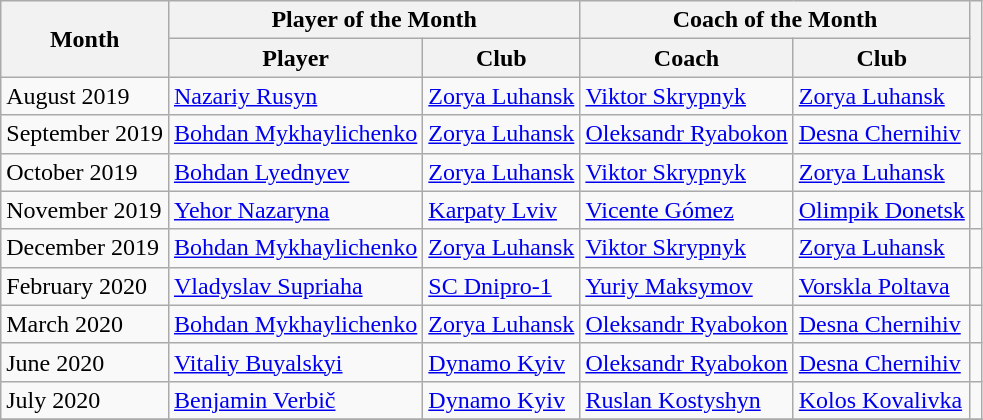<table class="wikitable">
<tr>
<th rowspan="2">Month</th>
<th colspan="2">Player of the Month</th>
<th colspan="2">Coach of the Month</th>
<th rowspan="2"></th>
</tr>
<tr>
<th>Player</th>
<th>Club</th>
<th>Coach</th>
<th>Club</th>
</tr>
<tr>
<td>August 2019</td>
<td> <a href='#'>Nazariy Rusyn</a></td>
<td><a href='#'>Zorya Luhansk</a></td>
<td> <a href='#'>Viktor Skrypnyk</a></td>
<td><a href='#'>Zorya Luhansk</a></td>
<td align=center></td>
</tr>
<tr>
<td>September 2019</td>
<td> <a href='#'>Bohdan Mykhaylichenko</a></td>
<td><a href='#'>Zorya Luhansk</a></td>
<td> <a href='#'>Oleksandr Ryabokon</a></td>
<td><a href='#'>Desna Chernihiv</a></td>
<td align=center></td>
</tr>
<tr>
<td>October 2019</td>
<td> <a href='#'>Bohdan Lyednyev</a></td>
<td><a href='#'>Zorya Luhansk</a></td>
<td> <a href='#'>Viktor Skrypnyk</a></td>
<td><a href='#'>Zorya Luhansk</a></td>
<td align=center></td>
</tr>
<tr>
<td>November 2019</td>
<td> <a href='#'>Yehor Nazaryna</a></td>
<td><a href='#'>Karpaty Lviv</a></td>
<td> <a href='#'>Vicente Gómez</a></td>
<td><a href='#'>Olimpik Donetsk</a></td>
<td align=center></td>
</tr>
<tr>
<td>December 2019</td>
<td> <a href='#'>Bohdan Mykhaylichenko</a></td>
<td><a href='#'>Zorya Luhansk</a></td>
<td> <a href='#'>Viktor Skrypnyk</a></td>
<td><a href='#'>Zorya Luhansk</a></td>
<td align=center></td>
</tr>
<tr>
<td>February 2020</td>
<td> <a href='#'>Vladyslav Supriaha</a></td>
<td><a href='#'>SC Dnipro-1</a></td>
<td> <a href='#'>Yuriy Maksymov</a></td>
<td><a href='#'>Vorskla Poltava</a></td>
<td align=center></td>
</tr>
<tr>
<td>March 2020</td>
<td> <a href='#'>Bohdan Mykhaylichenko</a></td>
<td><a href='#'>Zorya Luhansk</a></td>
<td> <a href='#'>Oleksandr Ryabokon</a></td>
<td><a href='#'>Desna Chernihiv</a></td>
<td align=center></td>
</tr>
<tr>
<td>June 2020</td>
<td> <a href='#'>Vitaliy Buyalskyi</a></td>
<td><a href='#'>Dynamo Kyiv</a></td>
<td> <a href='#'>Oleksandr Ryabokon</a></td>
<td><a href='#'>Desna Chernihiv</a></td>
<td align=center></td>
</tr>
<tr>
<td>July 2020</td>
<td> <a href='#'>Benjamin Verbič</a></td>
<td><a href='#'>Dynamo Kyiv</a></td>
<td> <a href='#'>Ruslan Kostyshyn</a></td>
<td><a href='#'>Kolos Kovalivka</a></td>
<td align=center></td>
</tr>
<tr>
</tr>
</table>
